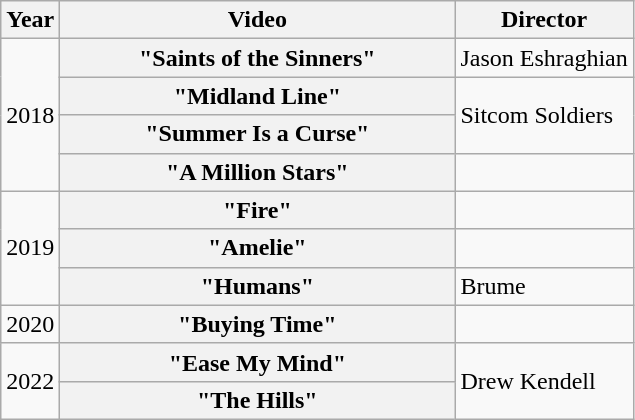<table class="wikitable plainrowheaders">
<tr>
<th>Year</th>
<th style="width:16em;">Video</th>
<th>Director</th>
</tr>
<tr>
<td rowspan="4">2018</td>
<th scope="row">"Saints of the Sinners"</th>
<td>Jason Eshraghian</td>
</tr>
<tr>
<th scope="row">"Midland Line"</th>
<td rowspan="2">Sitcom Soldiers</td>
</tr>
<tr>
<th scope="row">"Summer Is a Curse"</th>
</tr>
<tr>
<th scope="row">"A Million Stars"</th>
<td></td>
</tr>
<tr>
<td rowspan="3">2019</td>
<th scope="row">"Fire"</th>
<td></td>
</tr>
<tr>
<th scope="row">"Amelie"</th>
<td></td>
</tr>
<tr>
<th scope="row">"Humans"</th>
<td>Brume</td>
</tr>
<tr>
<td>2020</td>
<th scope="row">"Buying Time"</th>
<td></td>
</tr>
<tr>
<td rowspan="2">2022</td>
<th scope="row">"Ease My Mind"</th>
<td rowspan="2">Drew Kendell</td>
</tr>
<tr>
<th scope="row">"The Hills"</th>
</tr>
</table>
